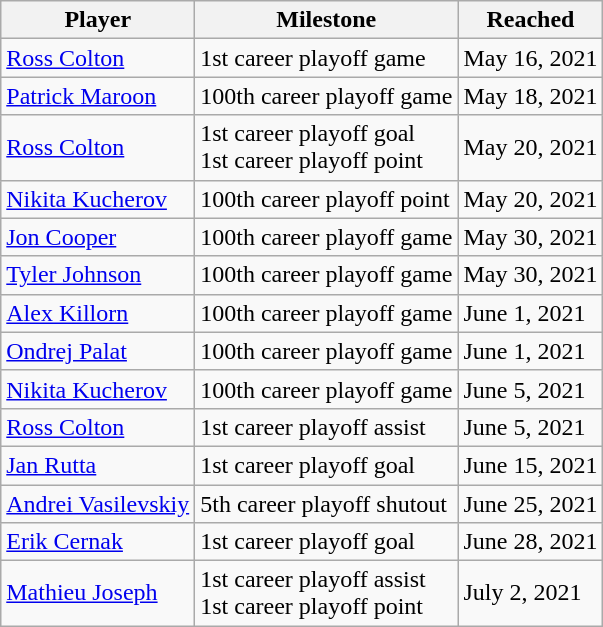<table class="wikitable sortable">
<tr align=center>
<th>Player</th>
<th>Milestone</th>
<th data-sort-type="date">Reached</th>
</tr>
<tr>
<td><a href='#'>Ross Colton</a></td>
<td>1st career playoff game</td>
<td>May 16, 2021</td>
</tr>
<tr>
<td><a href='#'>Patrick Maroon</a></td>
<td>100th career playoff game</td>
<td>May 18, 2021</td>
</tr>
<tr>
<td><a href='#'>Ross Colton</a></td>
<td>1st career playoff goal<br>1st career playoff point</td>
<td>May 20, 2021</td>
</tr>
<tr>
<td><a href='#'>Nikita Kucherov</a></td>
<td>100th career playoff point</td>
<td>May 20, 2021</td>
</tr>
<tr>
<td><a href='#'>Jon Cooper</a></td>
<td>100th career playoff game</td>
<td>May 30, 2021</td>
</tr>
<tr>
<td><a href='#'>Tyler Johnson</a></td>
<td>100th career playoff game</td>
<td>May 30, 2021</td>
</tr>
<tr>
<td><a href='#'>Alex Killorn</a></td>
<td>100th career playoff game</td>
<td>June 1, 2021</td>
</tr>
<tr>
<td><a href='#'>Ondrej Palat</a></td>
<td>100th career playoff game</td>
<td>June 1, 2021</td>
</tr>
<tr>
<td><a href='#'>Nikita Kucherov</a></td>
<td>100th career playoff game</td>
<td>June 5, 2021</td>
</tr>
<tr>
<td><a href='#'>Ross Colton</a></td>
<td>1st career playoff assist</td>
<td>June 5, 2021</td>
</tr>
<tr>
<td><a href='#'>Jan Rutta</a></td>
<td>1st career playoff goal</td>
<td>June 15, 2021</td>
</tr>
<tr>
<td><a href='#'>Andrei Vasilevskiy</a></td>
<td>5th career playoff shutout</td>
<td>June 25, 2021</td>
</tr>
<tr>
<td><a href='#'>Erik Cernak</a></td>
<td>1st career playoff goal</td>
<td>June 28, 2021</td>
</tr>
<tr>
<td><a href='#'>Mathieu Joseph</a></td>
<td>1st career playoff assist<br>1st career playoff point</td>
<td>July 2, 2021</td>
</tr>
</table>
